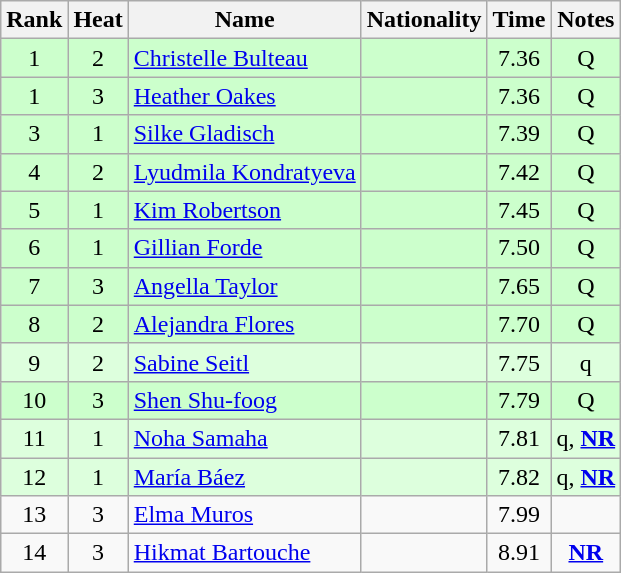<table class="wikitable sortable" style="text-align:center">
<tr>
<th>Rank</th>
<th>Heat</th>
<th>Name</th>
<th>Nationality</th>
<th>Time</th>
<th>Notes</th>
</tr>
<tr bgcolor=ccffcc>
<td>1</td>
<td>2</td>
<td align="left"><a href='#'>Christelle Bulteau</a></td>
<td align=left></td>
<td>7.36</td>
<td>Q</td>
</tr>
<tr bgcolor=ccffcc>
<td>1</td>
<td>3</td>
<td align="left"><a href='#'>Heather Oakes</a></td>
<td align=left></td>
<td>7.36</td>
<td>Q</td>
</tr>
<tr bgcolor=ccffcc>
<td>3</td>
<td>1</td>
<td align="left"><a href='#'>Silke Gladisch</a></td>
<td align=left></td>
<td>7.39</td>
<td>Q</td>
</tr>
<tr bgcolor=ccffcc>
<td>4</td>
<td>2</td>
<td align="left"><a href='#'>Lyudmila Kondratyeva</a></td>
<td align=left></td>
<td>7.42</td>
<td>Q</td>
</tr>
<tr bgcolor=ccffcc>
<td>5</td>
<td>1</td>
<td align="left"><a href='#'>Kim Robertson</a></td>
<td align=left></td>
<td>7.45</td>
<td>Q</td>
</tr>
<tr bgcolor=ccffcc>
<td>6</td>
<td>1</td>
<td align="left"><a href='#'>Gillian Forde</a></td>
<td align=left></td>
<td>7.50</td>
<td>Q</td>
</tr>
<tr bgcolor=ccffcc>
<td>7</td>
<td>3</td>
<td align="left"><a href='#'>Angella Taylor</a></td>
<td align=left></td>
<td>7.65</td>
<td>Q</td>
</tr>
<tr bgcolor=ccffcc>
<td>8</td>
<td>2</td>
<td align="left"><a href='#'>Alejandra Flores</a></td>
<td align=left></td>
<td>7.70</td>
<td>Q</td>
</tr>
<tr bgcolor=ddffdd>
<td>9</td>
<td>2</td>
<td align="left"><a href='#'>Sabine Seitl</a></td>
<td align=left></td>
<td>7.75</td>
<td>q</td>
</tr>
<tr bgcolor=ccffcc>
<td>10</td>
<td>3</td>
<td align="left"><a href='#'>Shen Shu-foog</a></td>
<td align=left></td>
<td>7.79</td>
<td>Q</td>
</tr>
<tr bgcolor=ddffdd>
<td>11</td>
<td>1</td>
<td align="left"><a href='#'>Noha Samaha</a></td>
<td align=left></td>
<td>7.81</td>
<td>q, <strong><a href='#'>NR</a></strong></td>
</tr>
<tr bgcolor=ddffdd>
<td>12</td>
<td>1</td>
<td align="left"><a href='#'>María Báez</a></td>
<td align=left></td>
<td>7.82</td>
<td>q, <strong><a href='#'>NR</a></strong></td>
</tr>
<tr>
<td>13</td>
<td>3</td>
<td align="left"><a href='#'>Elma Muros</a></td>
<td align=left></td>
<td>7.99</td>
<td></td>
</tr>
<tr>
<td>14</td>
<td>3</td>
<td align="left"><a href='#'>Hikmat Bartouche</a></td>
<td align=left></td>
<td>8.91</td>
<td><strong><a href='#'>NR</a></strong></td>
</tr>
</table>
